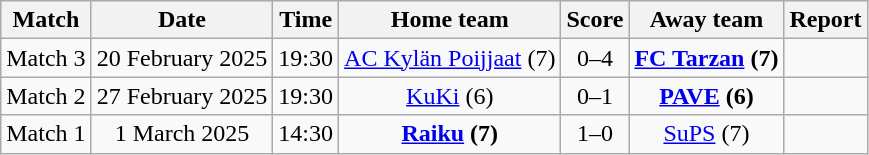<table class="wikitable" style="text-align:center">
<tr>
<th style= width="40px">Match</th>
<th style= width="40px">Date</th>
<th style= width="40px">Time</th>
<th style= width="150px">Home team</th>
<th style= width="60px">Score</th>
<th style= width="150px">Away team</th>
<th style= width="30px">Report</th>
</tr>
<tr>
<td>Match 3</td>
<td>20 February 2025</td>
<td>19:30</td>
<td><a href='#'>AC Kylän Poijjaat</a> (7)</td>
<td>0–4</td>
<td><strong><a href='#'>FC Tarzan</a> (7)</strong></td>
<td></td>
</tr>
<tr>
<td>Match 2</td>
<td>27 February 2025</td>
<td>19:30</td>
<td><a href='#'>KuKi</a> (6)</td>
<td>0–1</td>
<td><strong><a href='#'>PAVE</a> (6)</strong></td>
<td></td>
</tr>
<tr>
<td>Match 1</td>
<td>1 March 2025</td>
<td>14:30</td>
<td><strong><a href='#'>Raiku</a> (7)</strong></td>
<td>1–0</td>
<td><a href='#'>SuPS</a> (7)</td>
<td></td>
</tr>
</table>
